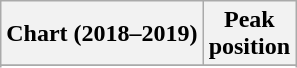<table class="wikitable sortable plainrowheaders" style="text-align:center">
<tr>
<th scope="col">Chart (2018–2019)</th>
<th scope="col">Peak<br>position</th>
</tr>
<tr>
</tr>
<tr>
</tr>
<tr>
</tr>
<tr>
</tr>
<tr>
</tr>
<tr>
</tr>
</table>
